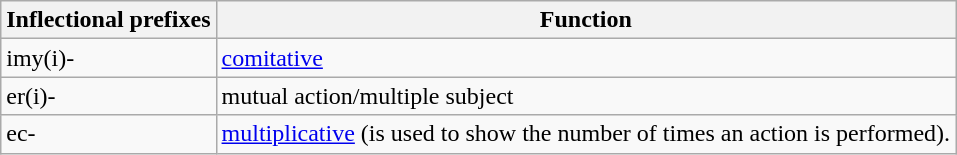<table class="wikitable">
<tr>
<th>Inflectional prefixes</th>
<th>Function</th>
</tr>
<tr>
<td>imy(i)-</td>
<td><a href='#'>comitative</a></td>
</tr>
<tr>
<td>er(i)-</td>
<td>mutual action/multiple subject</td>
</tr>
<tr>
<td>ec-</td>
<td><a href='#'>multiplicative</a> (is used to show the number of times an action is performed).</td>
</tr>
</table>
